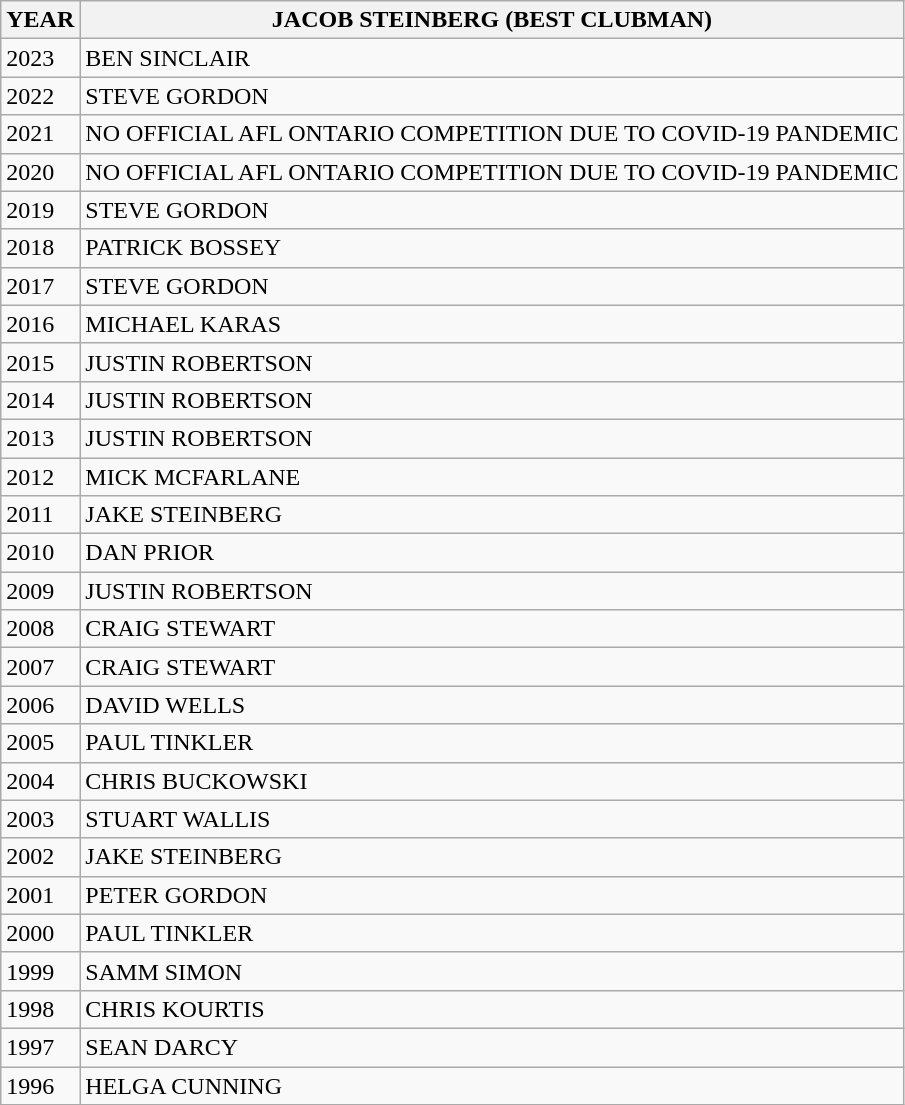<table class="wikitable">
<tr>
<th>YEAR</th>
<th>JACOB STEINBERG (BEST CLUBMAN)</th>
</tr>
<tr>
<td>2023</td>
<td>BEN SINCLAIR</td>
</tr>
<tr>
<td>2022</td>
<td>STEVE GORDON</td>
</tr>
<tr>
<td>2021</td>
<td>NO OFFICIAL AFL ONTARIO COMPETITION DUE TO COVID-19  PANDEMIC</td>
</tr>
<tr>
<td>2020</td>
<td>NO OFFICIAL AFL ONTARIO COMPETITION DUE TO COVID-19  PANDEMIC</td>
</tr>
<tr>
<td>2019</td>
<td>STEVE GORDON</td>
</tr>
<tr>
<td>2018</td>
<td>PATRICK BOSSEY</td>
</tr>
<tr>
<td>2017</td>
<td>STEVE GORDON</td>
</tr>
<tr>
<td>2016</td>
<td>MICHAEL KARAS</td>
</tr>
<tr>
<td>2015</td>
<td>JUSTIN ROBERTSON</td>
</tr>
<tr>
<td>2014</td>
<td>JUSTIN ROBERTSON</td>
</tr>
<tr>
<td>2013</td>
<td>JUSTIN ROBERTSON</td>
</tr>
<tr>
<td>2012</td>
<td>MICK MCFARLANE</td>
</tr>
<tr>
<td>2011</td>
<td>JAKE STEINBERG</td>
</tr>
<tr>
<td>2010</td>
<td>DAN PRIOR</td>
</tr>
<tr>
<td>2009</td>
<td>JUSTIN ROBERTSON</td>
</tr>
<tr>
<td>2008</td>
<td>CRAIG STEWART</td>
</tr>
<tr>
<td>2007</td>
<td>CRAIG STEWART</td>
</tr>
<tr>
<td>2006</td>
<td>DAVID WELLS</td>
</tr>
<tr>
<td>2005</td>
<td>PAUL TINKLER</td>
</tr>
<tr>
<td>2004</td>
<td>CHRIS BUCKOWSKI</td>
</tr>
<tr>
<td>2003</td>
<td>STUART WALLIS</td>
</tr>
<tr>
<td>2002</td>
<td>JAKE STEINBERG</td>
</tr>
<tr>
<td>2001</td>
<td>PETER GORDON</td>
</tr>
<tr>
<td>2000</td>
<td>PAUL TINKLER</td>
</tr>
<tr>
<td>1999</td>
<td>SAMM SIMON</td>
</tr>
<tr>
<td>1998</td>
<td>CHRIS KOURTIS</td>
</tr>
<tr>
<td>1997</td>
<td>SEAN DARCY</td>
</tr>
<tr>
<td>1996</td>
<td>HELGA CUNNING</td>
</tr>
</table>
